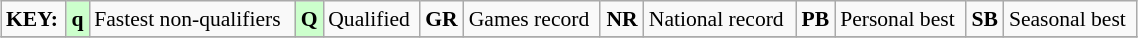<table class="wikitable" style="margin:0.5em auto; font-size:90%;position:relative;" width=60%>
<tr>
<td><strong>KEY:</strong></td>
<td bgcolor=ccffcc align=center><strong>q</strong></td>
<td>Fastest non-qualifiers</td>
<td bgcolor=ccffcc align=center><strong>Q</strong></td>
<td>Qualified</td>
<td align=center><strong>GR</strong></td>
<td>Games record</td>
<td align=center><strong>NR</strong></td>
<td>National record</td>
<td align=center><strong>PB</strong></td>
<td>Personal best</td>
<td align=center><strong>SB</strong></td>
<td>Seasonal best</td>
</tr>
<tr>
</tr>
</table>
